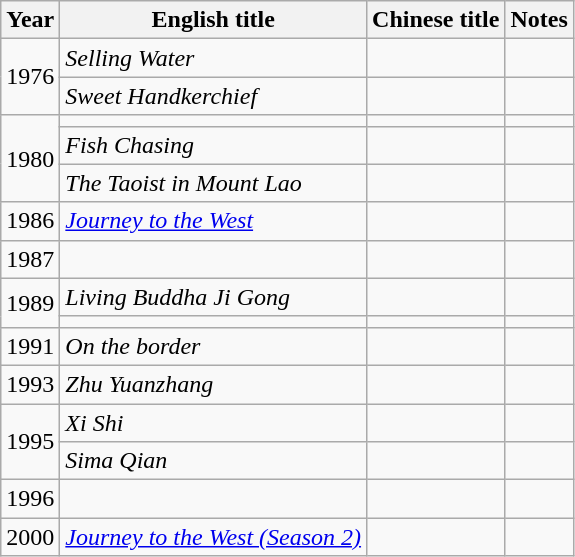<table class="wikitable">
<tr>
<th>Year</th>
<th>English title</th>
<th>Chinese title</th>
<th>Notes</th>
</tr>
<tr>
<td rowspan=2>1976</td>
<td><em>Selling Water</em></td>
<td></td>
<td></td>
</tr>
<tr>
<td><em>Sweet Handkerchief</em></td>
<td></td>
<td></td>
</tr>
<tr>
<td rowspan=3>1980</td>
<td></td>
<td></td>
<td></td>
</tr>
<tr>
<td><em>Fish Chasing</em></td>
<td></td>
<td></td>
</tr>
<tr>
<td><em>The Taoist in Mount Lao</em></td>
<td></td>
<td></td>
</tr>
<tr>
<td>1986</td>
<td><em><a href='#'>Journey to the West</a></em></td>
<td></td>
<td></td>
</tr>
<tr>
<td>1987</td>
<td></td>
<td></td>
<td></td>
</tr>
<tr>
<td rowspan=2>1989</td>
<td><em>Living Buddha Ji Gong</em></td>
<td></td>
<td></td>
</tr>
<tr>
<td></td>
<td></td>
<td></td>
</tr>
<tr>
<td>1991</td>
<td><em>On the border</em></td>
<td></td>
<td></td>
</tr>
<tr>
<td>1993</td>
<td><em>Zhu Yuanzhang</em></td>
<td></td>
<td></td>
</tr>
<tr>
<td rowspan=2>1995</td>
<td><em>Xi Shi</em></td>
<td></td>
<td></td>
</tr>
<tr>
<td><em>Sima Qian</em></td>
<td></td>
<td></td>
</tr>
<tr>
<td>1996</td>
<td></td>
<td></td>
<td></td>
</tr>
<tr>
<td>2000</td>
<td><em><a href='#'>Journey to the West (Season 2)</a></em></td>
<td></td>
<td></td>
</tr>
</table>
